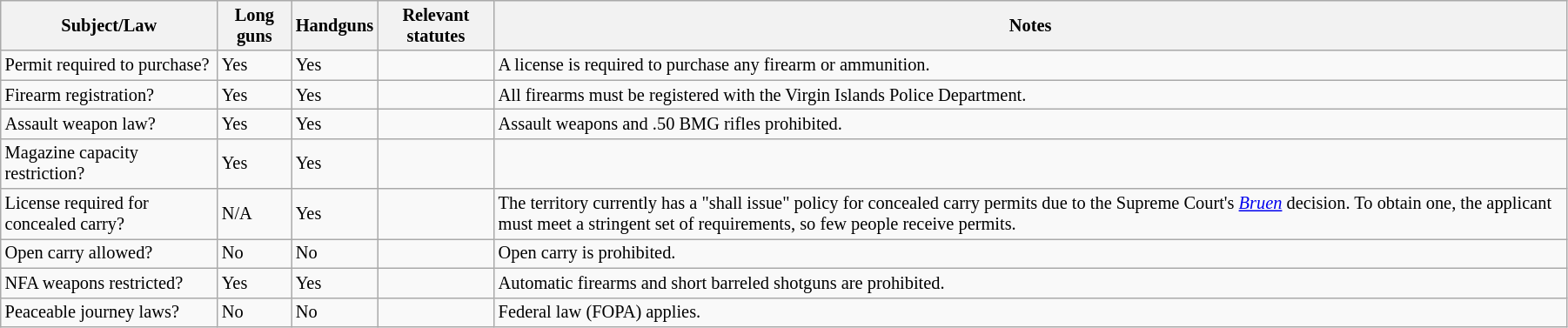<table class="wikitable"  style="font-size:85%; width:95%;">
<tr>
<th>Subject/Law</th>
<th>Long guns</th>
<th>Handguns</th>
<th>Relevant statutes</th>
<th>Notes</th>
</tr>
<tr>
<td>Permit required to purchase?</td>
<td>Yes</td>
<td>Yes</td>
<td></td>
<td>A license is required to purchase any firearm or ammunition.</td>
</tr>
<tr>
<td>Firearm registration?</td>
<td>Yes</td>
<td>Yes</td>
<td></td>
<td>All firearms must be registered with the Virgin Islands Police Department.</td>
</tr>
<tr>
<td>Assault weapon law?</td>
<td>Yes</td>
<td>Yes</td>
<td></td>
<td>Assault weapons and .50 BMG rifles prohibited.</td>
</tr>
<tr>
<td>Magazine capacity restriction?</td>
<td>Yes</td>
<td>Yes</td>
<td></td>
<td></td>
</tr>
<tr>
<td>License required for concealed carry?</td>
<td>N/A</td>
<td>Yes</td>
<td></td>
<td>The territory currently has a "shall issue" policy for concealed carry permits due to the Supreme Court's <a href='#'><em>Bruen</em></a> decision. To obtain one, the applicant must meet a stringent set of requirements, so few people receive permits.</td>
</tr>
<tr>
<td>Open carry allowed?</td>
<td>No</td>
<td>No</td>
<td></td>
<td>Open carry is prohibited.</td>
</tr>
<tr>
<td>NFA weapons restricted?</td>
<td>Yes</td>
<td>Yes</td>
<td></td>
<td>Automatic firearms and short barreled shotguns are prohibited.</td>
</tr>
<tr>
<td>Peaceable journey laws?</td>
<td>No</td>
<td>No</td>
<td></td>
<td>Federal law (FOPA) applies.</td>
</tr>
</table>
